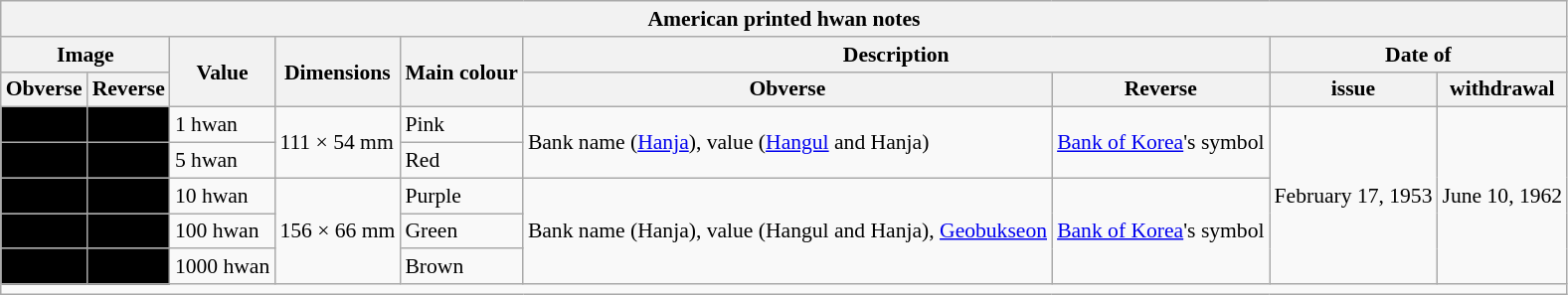<table class="wikitable" style="font-size: 90%">
<tr>
<th colspan="9">American printed hwan notes  </th>
</tr>
<tr>
<th colspan="2">Image</th>
<th rowspan="2">Value</th>
<th rowspan="2">Dimensions</th>
<th rowspan="2">Main colour</th>
<th colspan="2">Description</th>
<th colspan="2">Date of</th>
</tr>
<tr>
<th>Obverse</th>
<th>Reverse</th>
<th>Obverse</th>
<th>Reverse</th>
<th>issue</th>
<th>withdrawal</th>
</tr>
<tr>
<td align="center" bgcolor="#000000"></td>
<td align="center" bgcolor="#000000"></td>
<td>1 hwan</td>
<td rowspan="2">111 × 54 mm</td>
<td>Pink</td>
<td rowspan="2">Bank name (<a href='#'>Hanja</a>), value (<a href='#'>Hangul</a> and Hanja)</td>
<td rowspan="2"><a href='#'>Bank of Korea</a>'s symbol</td>
<td rowspan="5">February 17, 1953</td>
<td rowspan="5">June 10, 1962</td>
</tr>
<tr>
<td align="center" bgcolor="#000000"></td>
<td align="center" bgcolor="#000000"></td>
<td>5 hwan</td>
<td>Red</td>
</tr>
<tr>
<td align="center" bgcolor="#000000"></td>
<td align="center" bgcolor="#000000"></td>
<td>10 hwan</td>
<td rowspan="3">156 × 66 mm</td>
<td>Purple</td>
<td rowspan="3">Bank name (Hanja), value (Hangul and Hanja), <a href='#'>Geobukseon</a></td>
<td rowspan="3"><a href='#'>Bank of Korea</a>'s symbol</td>
</tr>
<tr>
<td align="center" bgcolor="#000000"></td>
<td align="center" bgcolor="#000000"></td>
<td>100 hwan</td>
<td>Green</td>
</tr>
<tr>
<td align="center" bgcolor="#000000"></td>
<td align="center" bgcolor="#000000"></td>
<td>1000 hwan</td>
<td>Brown</td>
</tr>
<tr>
<td colspan="9"></td>
</tr>
</table>
